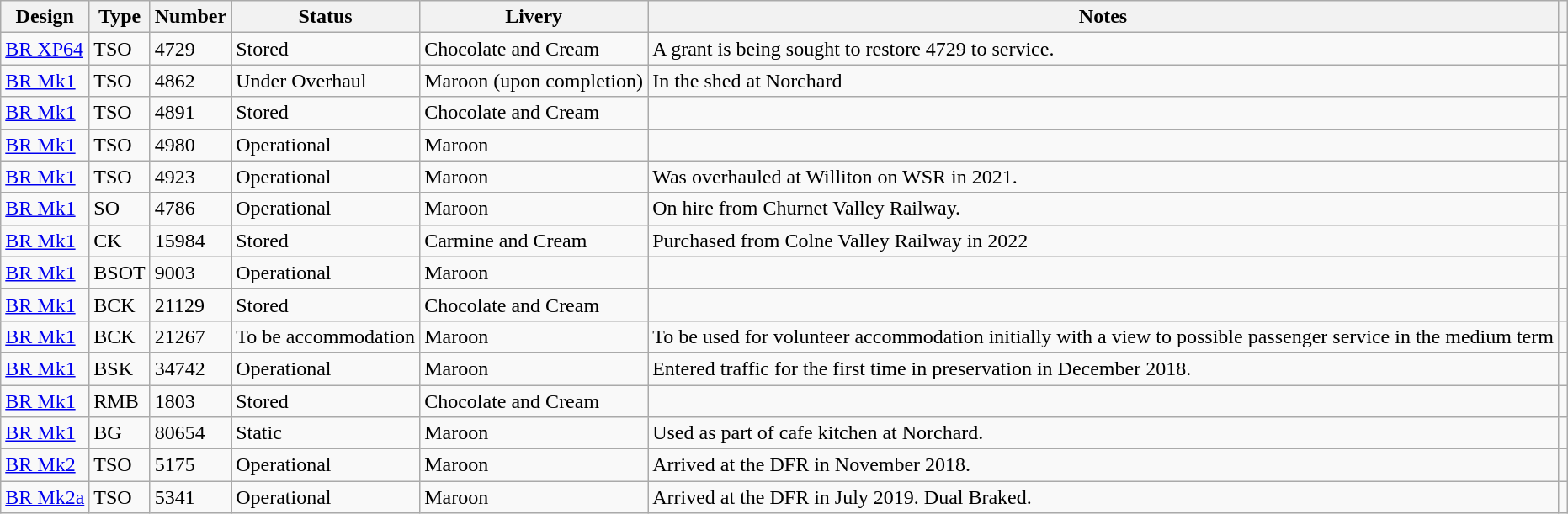<table class="wikitable">
<tr>
<th>Design</th>
<th>Type</th>
<th>Number</th>
<th>Status</th>
<th>Livery</th>
<th>Notes</th>
<th></th>
</tr>
<tr>
<td><a href='#'>BR XP64</a></td>
<td>TSO</td>
<td>4729</td>
<td>Stored</td>
<td>Chocolate and Cream</td>
<td>A grant is being sought to restore 4729 to service.</td>
<td></td>
</tr>
<tr>
<td><a href='#'>BR Mk1</a></td>
<td>TSO</td>
<td>4862</td>
<td>Under Overhaul</td>
<td>Maroon (upon completion)</td>
<td>In the shed at Norchard</td>
<td></td>
</tr>
<tr>
<td><a href='#'>BR Mk1</a></td>
<td>TSO</td>
<td>4891</td>
<td>Stored</td>
<td>Chocolate and Cream</td>
<td></td>
<td></td>
</tr>
<tr>
<td><a href='#'>BR Mk1</a></td>
<td>TSO</td>
<td>4980</td>
<td>Operational</td>
<td>Maroon</td>
<td></td>
<td></td>
</tr>
<tr>
<td><a href='#'>BR Mk1</a></td>
<td>TSO</td>
<td>4923</td>
<td>Operational</td>
<td>Maroon</td>
<td>Was overhauled at Williton on WSR in 2021.</td>
<td></td>
</tr>
<tr>
<td><a href='#'>BR Mk1</a></td>
<td>SO</td>
<td>4786</td>
<td>Operational</td>
<td>Maroon</td>
<td>On hire from Churnet Valley Railway.</td>
<td></td>
</tr>
<tr>
<td><a href='#'>BR Mk1</a></td>
<td>CK</td>
<td>15984</td>
<td>Stored</td>
<td>Carmine and Cream</td>
<td>Purchased from Colne Valley Railway in 2022</td>
<td></td>
</tr>
<tr>
<td><a href='#'>BR Mk1</a></td>
<td>BSOT</td>
<td>9003</td>
<td>Operational</td>
<td>Maroon</td>
<td></td>
<td></td>
</tr>
<tr>
<td><a href='#'>BR Mk1</a></td>
<td>BCK</td>
<td>21129</td>
<td>Stored</td>
<td>Chocolate and Cream</td>
<td></td>
<td></td>
</tr>
<tr>
<td><a href='#'>BR Mk1</a></td>
<td>BCK</td>
<td>21267</td>
<td>To be accommodation</td>
<td>Maroon</td>
<td>To be used for volunteer accommodation initially with a view to possible passenger service in the medium term</td>
<td></td>
</tr>
<tr>
<td><a href='#'>BR Mk1</a></td>
<td>BSK</td>
<td>34742</td>
<td>Operational</td>
<td>Maroon</td>
<td>Entered traffic for the first time in preservation in December 2018.</td>
<td></td>
</tr>
<tr>
<td><a href='#'>BR Mk1</a></td>
<td>RMB</td>
<td>1803</td>
<td>Stored</td>
<td>Chocolate and Cream</td>
<td></td>
<td></td>
</tr>
<tr>
<td><a href='#'>BR Mk1</a></td>
<td>BG</td>
<td>80654</td>
<td>Static</td>
<td>Maroon</td>
<td>Used as part of cafe kitchen at Norchard.</td>
<td></td>
</tr>
<tr>
<td><a href='#'>BR Mk2</a></td>
<td>TSO</td>
<td>5175</td>
<td>Operational</td>
<td>Maroon</td>
<td>Arrived at the DFR in November 2018.</td>
<td></td>
</tr>
<tr>
<td><a href='#'>BR Mk2a</a></td>
<td>TSO</td>
<td>5341</td>
<td>Operational</td>
<td>Maroon</td>
<td>Arrived at the DFR in July 2019. Dual Braked.</td>
<td></td>
</tr>
</table>
